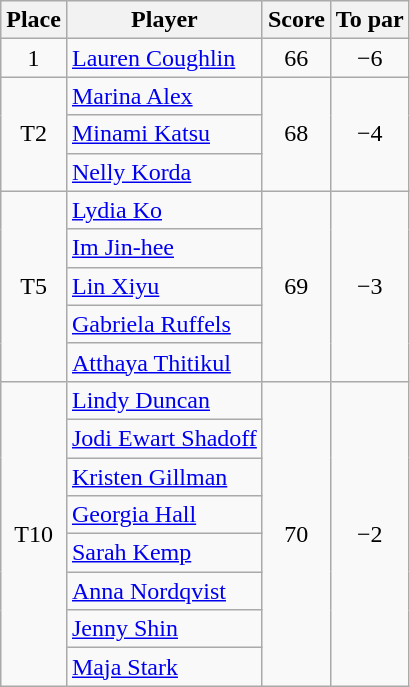<table class="wikitable">
<tr>
<th>Place</th>
<th>Player</th>
<th>Score</th>
<th>To par</th>
</tr>
<tr>
<td align=center>1</td>
<td> <a href='#'>Lauren Coughlin</a></td>
<td align=center>66</td>
<td align=center>−6</td>
</tr>
<tr>
<td rowspan=3 align=center>T2</td>
<td> <a href='#'>Marina Alex</a></td>
<td rowspan=3 align=center>68</td>
<td rowspan=3 align=center>−4</td>
</tr>
<tr>
<td> <a href='#'>Minami Katsu</a></td>
</tr>
<tr>
<td> <a href='#'>Nelly Korda</a></td>
</tr>
<tr>
<td rowspan=5 align=center>T5</td>
<td> <a href='#'>Lydia Ko</a></td>
<td rowspan=5 align=center>69</td>
<td rowspan=5 align=center>−3</td>
</tr>
<tr>
<td> <a href='#'>Im Jin-hee</a></td>
</tr>
<tr>
<td> <a href='#'>Lin Xiyu</a></td>
</tr>
<tr>
<td> <a href='#'>Gabriela Ruffels</a></td>
</tr>
<tr>
<td> <a href='#'>Atthaya Thitikul</a></td>
</tr>
<tr>
<td rowspan=8 align=center>T10</td>
<td> <a href='#'>Lindy Duncan</a></td>
<td rowspan=8 align=center>70</td>
<td rowspan=8 align=center>−2</td>
</tr>
<tr>
<td> <a href='#'>Jodi Ewart Shadoff</a></td>
</tr>
<tr>
<td> <a href='#'>Kristen Gillman</a></td>
</tr>
<tr>
<td> <a href='#'>Georgia Hall</a></td>
</tr>
<tr>
<td> <a href='#'>Sarah Kemp</a></td>
</tr>
<tr>
<td> <a href='#'>Anna Nordqvist</a></td>
</tr>
<tr>
<td> <a href='#'>Jenny Shin</a></td>
</tr>
<tr>
<td> <a href='#'>Maja Stark</a></td>
</tr>
</table>
